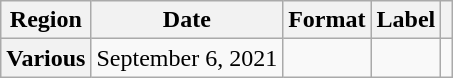<table class="wikitable plainrowheaders">
<tr>
<th scope="col">Region</th>
<th scope="col">Date</th>
<th scope="col">Format</th>
<th scope="col">Label</th>
<th scope="col"></th>
</tr>
<tr>
<th scope="row">Various</th>
<td>September 6, 2021</td>
<td></td>
<td></td>
<td style="text-align:center"></td>
</tr>
</table>
